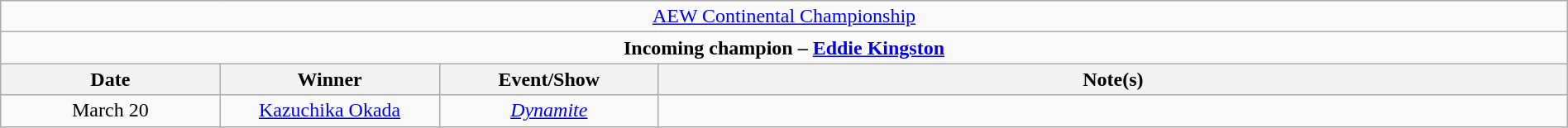<table class="wikitable" style="text-align:center; width:100%;">
<tr>
<td colspan="4" style="text-align: center;"><a href='#'>AEW Continental Championship</a></td>
</tr>
<tr>
<td colspan="4" style="text-align: center;"><strong>Incoming champion – <a href='#'>Eddie Kingston</a></strong></td>
</tr>
<tr>
<th width=14%>Date</th>
<th width=14%>Winner</th>
<th width=14%>Event/Show</th>
<th width=58%>Note(s)</th>
</tr>
<tr>
<td>March 20</td>
<td><a href='#'>Kazuchika Okada</a></td>
<td><em><a href='#'>Dynamite</a></em></td>
<td></td>
</tr>
</table>
